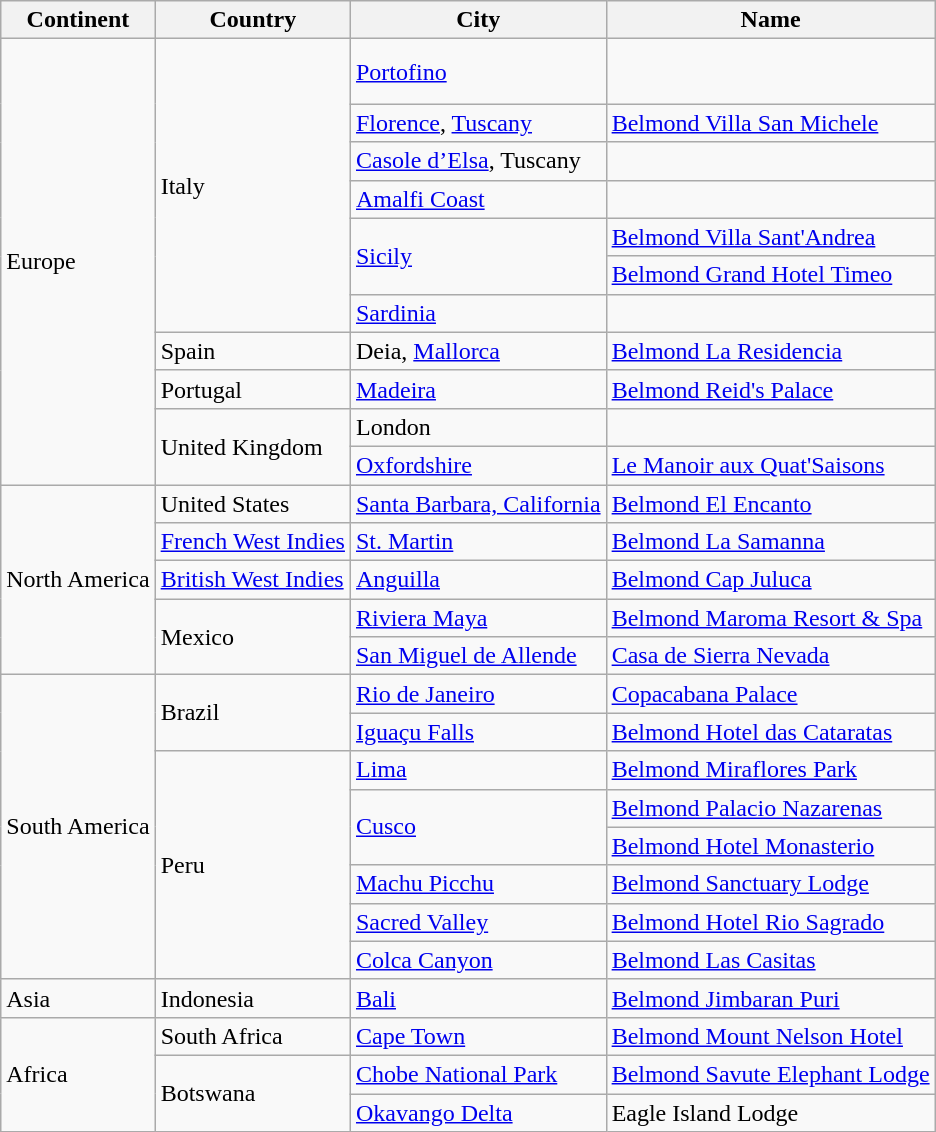<table class="wikitable">
<tr>
<th>Continent</th>
<th>Country</th>
<th>City</th>
<th>Name</th>
</tr>
<tr>
<td rowspan="11">Europe</td>
<td rowspan="7">Italy</td>
<td><a href='#'>Portofino</a></td>
<td><br><br></td>
</tr>
<tr>
<td><a href='#'>Florence</a>, <a href='#'>Tuscany</a></td>
<td><a href='#'>Belmond Villa San Michele</a></td>
</tr>
<tr>
<td><a href='#'>Casole d’Elsa</a>, Tuscany</td>
<td></td>
</tr>
<tr>
<td><a href='#'>Amalfi Coast</a></td>
<td></td>
</tr>
<tr>
<td rowspan="2"><a href='#'>Sicily</a></td>
<td><a href='#'>Belmond Villa Sant'Andrea</a></td>
</tr>
<tr>
<td><a href='#'>Belmond Grand Hotel Timeo</a></td>
</tr>
<tr>
<td><a href='#'>Sardinia</a></td>
<td></td>
</tr>
<tr>
<td>Spain</td>
<td>Deia, <a href='#'>Mallorca</a></td>
<td><a href='#'>Belmond La Residencia</a></td>
</tr>
<tr>
<td>Portugal</td>
<td><a href='#'>Madeira</a></td>
<td><a href='#'>Belmond Reid's Palace</a></td>
</tr>
<tr>
<td rowspan="2">United Kingdom</td>
<td>London</td>
<td></td>
</tr>
<tr>
<td><a href='#'>Oxfordshire</a></td>
<td><a href='#'>Le Manoir aux Quat'Saisons</a></td>
</tr>
<tr>
<td rowspan="5">North America</td>
<td rowspan="1">United States</td>
<td><a href='#'>Santa Barbara, California</a></td>
<td><a href='#'>Belmond El Encanto</a></td>
</tr>
<tr>
<td><a href='#'>French West Indies</a></td>
<td><a href='#'>St. Martin</a></td>
<td><a href='#'>Belmond La Samanna</a></td>
</tr>
<tr>
<td><a href='#'>British West Indies</a></td>
<td><a href='#'>Anguilla</a></td>
<td><a href='#'>Belmond Cap Juluca</a></td>
</tr>
<tr>
<td rowspan="2">Mexico</td>
<td><a href='#'>Riviera Maya</a></td>
<td><a href='#'>Belmond Maroma Resort & Spa</a></td>
</tr>
<tr>
<td><a href='#'>San Miguel de Allende</a></td>
<td><a href='#'>Casa de Sierra Nevada</a></td>
</tr>
<tr>
<td rowspan="8">South America</td>
<td rowspan="2">Brazil</td>
<td><a href='#'>Rio de Janeiro</a></td>
<td><a href='#'>Copacabana Palace</a></td>
</tr>
<tr>
<td><a href='#'>Iguaçu Falls</a></td>
<td><a href='#'>Belmond Hotel das Cataratas</a></td>
</tr>
<tr>
<td rowspan="6">Peru</td>
<td><a href='#'>Lima</a></td>
<td><a href='#'>Belmond Miraflores Park</a></td>
</tr>
<tr>
<td rowspan="2"><a href='#'>Cusco</a></td>
<td><a href='#'>Belmond Palacio Nazarenas</a></td>
</tr>
<tr>
<td><a href='#'>Belmond Hotel Monasterio</a></td>
</tr>
<tr>
<td><a href='#'>Machu Picchu</a></td>
<td><a href='#'>Belmond Sanctuary Lodge</a></td>
</tr>
<tr>
<td><a href='#'>Sacred Valley</a></td>
<td><a href='#'>Belmond Hotel Rio Sagrado</a></td>
</tr>
<tr>
<td><a href='#'>Colca Canyon</a></td>
<td><a href='#'>Belmond Las Casitas</a></td>
</tr>
<tr>
<td>Asia</td>
<td>Indonesia</td>
<td><a href='#'>Bali</a></td>
<td><a href='#'>Belmond Jimbaran Puri</a></td>
</tr>
<tr>
<td rowspan="3">Africa</td>
<td>South Africa</td>
<td><a href='#'>Cape Town</a></td>
<td><a href='#'>Belmond Mount Nelson Hotel</a></td>
</tr>
<tr>
<td rowspan="2">Botswana</td>
<td><a href='#'>Chobe National Park</a></td>
<td><a href='#'>Belmond Savute Elephant Lodge</a></td>
</tr>
<tr>
<td><a href='#'>Okavango Delta</a></td>
<td>Eagle Island Lodge</td>
</tr>
</table>
